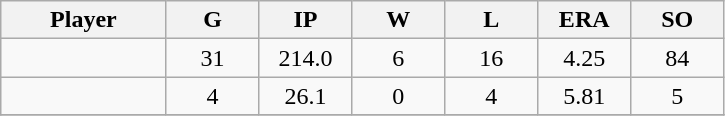<table class="wikitable sortable">
<tr>
<th bgcolor="#DDDDFF" width="16%">Player</th>
<th bgcolor="#DDDDFF" width="9%">G</th>
<th bgcolor="#DDDDFF" width="9%">IP</th>
<th bgcolor="#DDDDFF" width="9%">W</th>
<th bgcolor="#DDDDFF" width="9%">L</th>
<th bgcolor="#DDDDFF" width="9%">ERA</th>
<th bgcolor="#DDDDFF" width="9%">SO</th>
</tr>
<tr align="center">
<td></td>
<td>31</td>
<td>214.0</td>
<td>6</td>
<td>16</td>
<td>4.25</td>
<td>84</td>
</tr>
<tr align="center">
<td></td>
<td>4</td>
<td>26.1</td>
<td>0</td>
<td>4</td>
<td>5.81</td>
<td>5</td>
</tr>
<tr align="center">
</tr>
</table>
